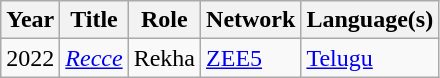<table class="wikitable">
<tr>
<th>Year</th>
<th>Title</th>
<th>Role</th>
<th>Network</th>
<th>Language(s)</th>
</tr>
<tr>
<td>2022</td>
<td><a href='#'><em>Recce</em></a></td>
<td>Rekha</td>
<td><a href='#'>ZEE5</a></td>
<td><a href='#'>Telugu</a></td>
</tr>
</table>
